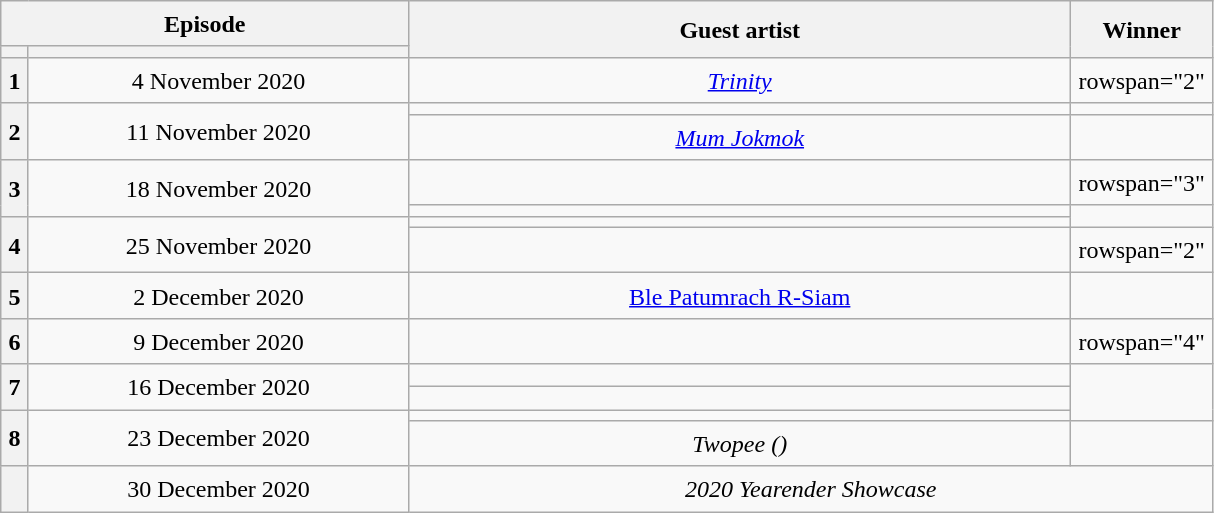<table class="wikitable plainrowheaders mw-collapsible" style="text-align:center; line-height:23px; width:64%;">
<tr>
<th colspan="2" width="24%">Episode</th>
<th rowspan="2" width="40%">Guest artist</th>
<th rowspan="2" width="1%">Winner</th>
</tr>
<tr>
<th width="01%"></th>
<th></th>
</tr>
<tr>
<th>1</th>
<td>4 November 2020</td>
<td><em><a href='#'>Trinity</a></em></td>
<td>rowspan="2"</td>
</tr>
<tr>
<th rowspan="2">2</th>
<td rowspan="2">11 November 2020</td>
<td></td>
</tr>
<tr>
<td><em><a href='#'>Mum Jokmok</a></em></td>
<td></td>
</tr>
<tr>
<th rowspan="2">3</th>
<td rowspan="2">18 November 2020</td>
<td><em></em></td>
<td>rowspan="3"</td>
</tr>
<tr>
<td><em></em></td>
</tr>
<tr>
<th rowspan="2">4</th>
<td rowspan="2">25 November 2020</td>
<td><em></em></td>
</tr>
<tr>
<td><em></em></td>
<td>rowspan="2"</td>
</tr>
<tr>
<th>5</th>
<td>2 December 2020</td>
<td><a href='#'>Ble Patumrach R-Siam</a></td>
</tr>
<tr>
<th>6</th>
<td>9 December 2020</td>
<td></td>
<td>rowspan="4"</td>
</tr>
<tr>
<th rowspan="2">7</th>
<td rowspan="2">16 December 2020</td>
<td></td>
</tr>
<tr>
<td><em></em></td>
</tr>
<tr>
<th rowspan="2">8</th>
<td rowspan="2">23 December 2020</td>
<td><em></em></td>
</tr>
<tr>
<td><em>Twopee ()</em></td>
<td></td>
</tr>
<tr>
<th></th>
<td>30 December 2020</td>
<td colspan="2"><em>2020 Yearender Showcase</em></td>
</tr>
</table>
